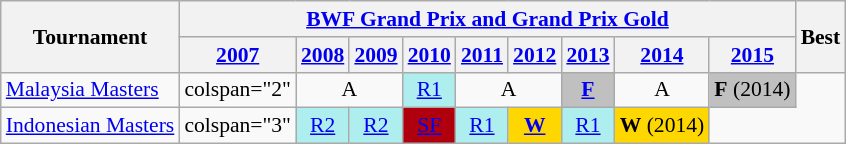<table class="wikitable" style="font-size: 90%; text-align:center">
<tr>
<th rowspan="2">Tournament</th>
<th colspan="9"><strong><a href='#'>BWF Grand Prix and Grand Prix Gold</a></strong></th>
<th rowspan="2">Best</th>
</tr>
<tr>
<th><a href='#'>2007</a></th>
<th><a href='#'>2008</a></th>
<th><a href='#'>2009</a></th>
<th><a href='#'>2010</a></th>
<th><a href='#'>2011</a></th>
<th><a href='#'>2012</a></th>
<th><a href='#'>2013</a></th>
<th><a href='#'>2014</a></th>
<th><a href='#'>2015</a></th>
</tr>
<tr>
<td align=left><a href='#'>Malaysia Masters</a></td>
<td>colspan="2" </td>
<td colspan="2">A</td>
<td bgcolor=AFEEEE><a href='#'>R1</a></td>
<td colspan="2">A</td>
<td bgcolor=Silver><a href='#'><strong>F</strong></a></td>
<td>A</td>
<td bgcolor=Silver><strong>F</strong> (2014)</td>
</tr>
<tr>
<td align=left><a href='#'>Indonesian Masters</a></td>
<td>colspan="3" </td>
<td bgcolor=AFEEEE><a href='#'>R2</a></td>
<td bgcolor=AFEEEE><a href='#'>R2</a></td>
<td bgcolor=Bronze><a href='#'>SF</a></td>
<td bgcolor=AFEEEE><a href='#'>R1</a></td>
<td bgcolor=Gold><a href='#'><strong>W</strong></a></td>
<td bgcolor=AFEEEE><a href='#'>R1</a></td>
<td bgcolor=Gold><strong>W</strong> (2014)</td>
</tr>
</table>
